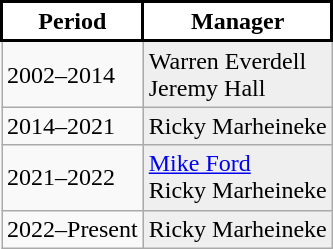<table class="wikitable sortable">
<tr>
<th style="background:#FFF; color:#000; border:2px solid #000;" scope="col">Period</th>
<th style="background:#FFF; color:#000; border:2px solid #000;" scope="col">Manager</th>
</tr>
<tr>
<td>2002–2014</td>
<td style="background:#efefef;"> Warren Everdell<br> Jeremy Hall</td>
</tr>
<tr>
<td>2014–2021</td>
<td style="background:#efefef;"> Ricky Marheineke</td>
</tr>
<tr>
<td>2021–2022</td>
<td style="background:#efefef;"> <a href='#'>Mike Ford</a><br> Ricky Marheineke</td>
</tr>
<tr>
<td>2022–Present</td>
<td style="background:#efefef;"> Ricky Marheineke</td>
</tr>
</table>
